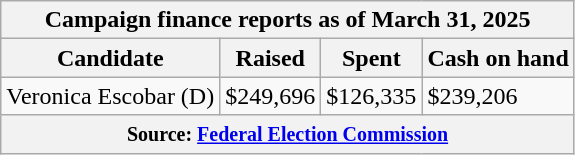<table class="wikitable sortable">
<tr>
<th colspan=4>Campaign finance reports as of March 31, 2025</th>
</tr>
<tr style="text-align:center;">
<th>Candidate</th>
<th>Raised</th>
<th>Spent</th>
<th>Cash on hand</th>
</tr>
<tr>
<td>Veronica Escobar (D)</td>
<td>$249,696</td>
<td>$126,335</td>
<td>$239,206</td>
</tr>
<tr>
<th colspan="4"><small>Source: <a href='#'>Federal Election Commission</a></small></th>
</tr>
</table>
